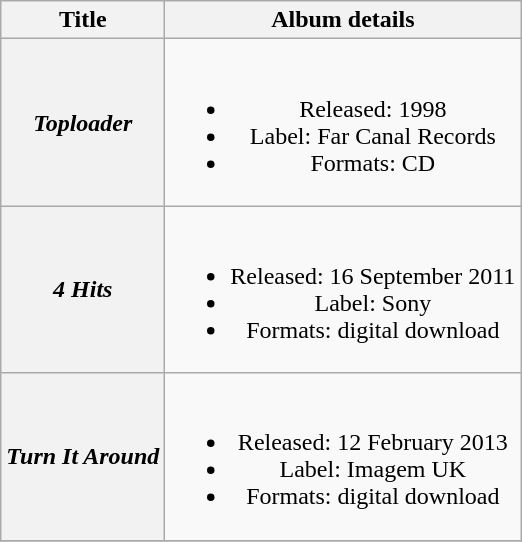<table class="wikitable plainrowheaders" style="text-align:center;">
<tr>
<th scope="col">Title</th>
<th scope="col">Album details</th>
</tr>
<tr>
<th scope="row"><em>Toploader</em></th>
<td><br><ul><li>Released: 1998</li><li>Label: Far Canal Records</li><li>Formats: CD</li></ul></td>
</tr>
<tr>
<th scope="row"><em>4 Hits</em></th>
<td><br><ul><li>Released: 16 September 2011</li><li>Label: Sony</li><li>Formats: digital download</li></ul></td>
</tr>
<tr>
<th scope="row"><em>Turn It Around</em></th>
<td><br><ul><li>Released: 12 February 2013</li><li>Label: Imagem UK</li><li>Formats: digital download</li></ul></td>
</tr>
<tr>
</tr>
</table>
